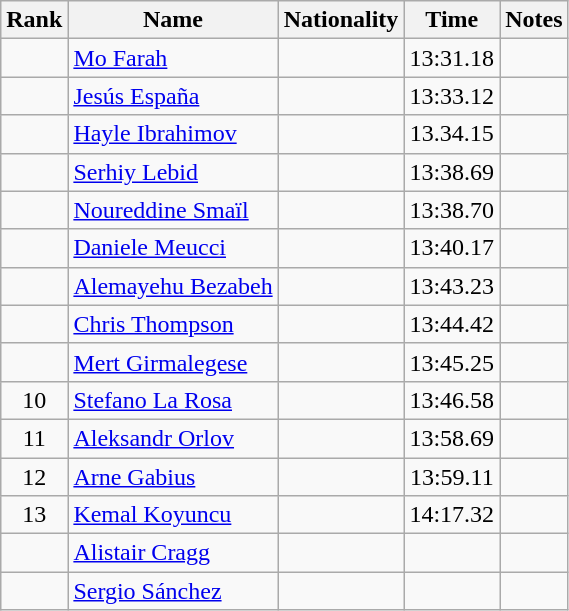<table class="wikitable sortable" style="text-align:center">
<tr>
<th>Rank</th>
<th>Name</th>
<th>Nationality</th>
<th>Time</th>
<th>Notes</th>
</tr>
<tr>
<td></td>
<td align="left"><a href='#'>Mo Farah</a></td>
<td align=left></td>
<td>13:31.18</td>
<td></td>
</tr>
<tr>
<td></td>
<td align="left"><a href='#'>Jesús España</a></td>
<td align=left></td>
<td>13:33.12</td>
<td></td>
</tr>
<tr>
<td></td>
<td align="left"><a href='#'>Hayle Ibrahimov</a></td>
<td align=left></td>
<td>13.34.15</td>
<td></td>
</tr>
<tr>
<td></td>
<td align="left"><a href='#'>Serhiy Lebid</a></td>
<td align=left></td>
<td>13:38.69</td>
<td></td>
</tr>
<tr>
<td></td>
<td align="left"><a href='#'>Noureddine Smaïl</a></td>
<td align=left></td>
<td>13:38.70</td>
<td></td>
</tr>
<tr>
<td></td>
<td align="left"><a href='#'>Daniele Meucci</a></td>
<td align=left></td>
<td>13:40.17</td>
<td></td>
</tr>
<tr>
<td></td>
<td align="left"><a href='#'>Alemayehu Bezabeh</a></td>
<td align=left></td>
<td>13:43.23</td>
<td></td>
</tr>
<tr>
<td></td>
<td align="left"><a href='#'>Chris Thompson</a></td>
<td align=left></td>
<td>13:44.42</td>
<td></td>
</tr>
<tr>
<td></td>
<td align="left"><a href='#'>Mert Girmalegese</a></td>
<td align=left></td>
<td>13:45.25</td>
<td></td>
</tr>
<tr>
<td>10</td>
<td align="left"><a href='#'>Stefano La Rosa</a></td>
<td align=left></td>
<td>13:46.58</td>
<td></td>
</tr>
<tr>
<td>11</td>
<td align="left"><a href='#'>Aleksandr Orlov</a></td>
<td align=left></td>
<td>13:58.69</td>
<td></td>
</tr>
<tr>
<td>12</td>
<td align="left"><a href='#'>Arne Gabius</a></td>
<td align=left></td>
<td>13:59.11</td>
<td></td>
</tr>
<tr>
<td>13</td>
<td align="left"><a href='#'>Kemal Koyuncu</a></td>
<td align=left></td>
<td>14:17.32</td>
<td></td>
</tr>
<tr>
<td></td>
<td align="left"><a href='#'>Alistair Cragg</a></td>
<td align=left></td>
<td></td>
<td></td>
</tr>
<tr>
<td></td>
<td align="left"><a href='#'>Sergio Sánchez</a></td>
<td align=left></td>
<td></td>
<td></td>
</tr>
</table>
